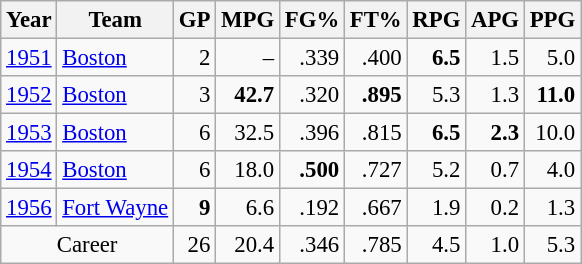<table class="wikitable sortable" style="font-size:95%; text-align:right;">
<tr>
<th>Year</th>
<th>Team</th>
<th>GP</th>
<th>MPG</th>
<th>FG%</th>
<th>FT%</th>
<th>RPG</th>
<th>APG</th>
<th>PPG</th>
</tr>
<tr>
<td style="text-align:left;"><a href='#'>1951</a></td>
<td style="text-align:left;"><a href='#'>Boston</a></td>
<td>2</td>
<td>–</td>
<td>.339</td>
<td>.400</td>
<td><strong>6.5</strong></td>
<td>1.5</td>
<td>5.0</td>
</tr>
<tr>
<td style="text-align:left;"><a href='#'>1952</a></td>
<td style="text-align:left;"><a href='#'>Boston</a></td>
<td>3</td>
<td><strong>42.7</strong></td>
<td>.320</td>
<td><strong>.895</strong></td>
<td>5.3</td>
<td>1.3</td>
<td><strong>11.0</strong></td>
</tr>
<tr>
<td style="text-align:left;"><a href='#'>1953</a></td>
<td style="text-align:left;"><a href='#'>Boston</a></td>
<td>6</td>
<td>32.5</td>
<td>.396</td>
<td>.815</td>
<td><strong>6.5</strong></td>
<td><strong>2.3</strong></td>
<td>10.0</td>
</tr>
<tr>
<td style="text-align:left;"><a href='#'>1954</a></td>
<td style="text-align:left;"><a href='#'>Boston</a></td>
<td>6</td>
<td>18.0</td>
<td><strong>.500</strong></td>
<td>.727</td>
<td>5.2</td>
<td>0.7</td>
<td>4.0</td>
</tr>
<tr>
<td style="text-align:left;"><a href='#'>1956</a></td>
<td style="text-align:left;"><a href='#'>Fort Wayne</a></td>
<td><strong>9</strong></td>
<td>6.6</td>
<td>.192</td>
<td>.667</td>
<td>1.9</td>
<td>0.2</td>
<td>1.3</td>
</tr>
<tr class="sortbottom">
<td colspan="2" style="text-align:center;">Career</td>
<td>26</td>
<td>20.4</td>
<td>.346</td>
<td>.785</td>
<td>4.5</td>
<td>1.0</td>
<td>5.3</td>
</tr>
</table>
